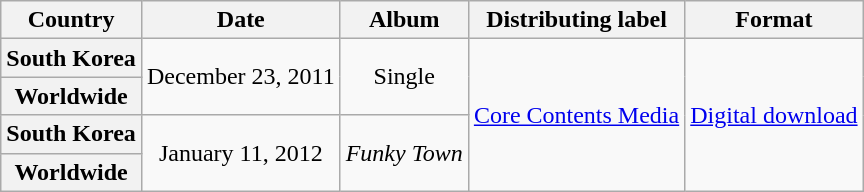<table class="wikitable plainrowheaders" style="text-align:center">
<tr>
<th>Country</th>
<th>Date</th>
<th>Album</th>
<th>Distributing label</th>
<th>Format</th>
</tr>
<tr>
<th scope="row">South Korea</th>
<td rowspan="2">December 23, 2011</td>
<td rowspan="2">Single</td>
<td rowspan="4"><a href='#'>Core Contents Media</a></td>
<td rowspan="4"><a href='#'>Digital download</a></td>
</tr>
<tr>
<th scope="row">Worldwide</th>
</tr>
<tr>
<th scope="row">South Korea</th>
<td rowspan="2">January 11, 2012</td>
<td rowspan="2"><em>Funky Town</em></td>
</tr>
<tr>
<th scope="row">Worldwide</th>
</tr>
</table>
